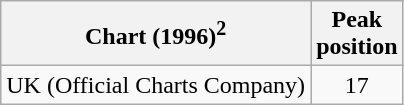<table class="wikitable">
<tr>
<th>Chart (1996)<sup>2</sup></th>
<th>Peak<br>position</th>
</tr>
<tr>
<td>UK (Official Charts Company)</td>
<td style="text-align:center;">17</td>
</tr>
</table>
